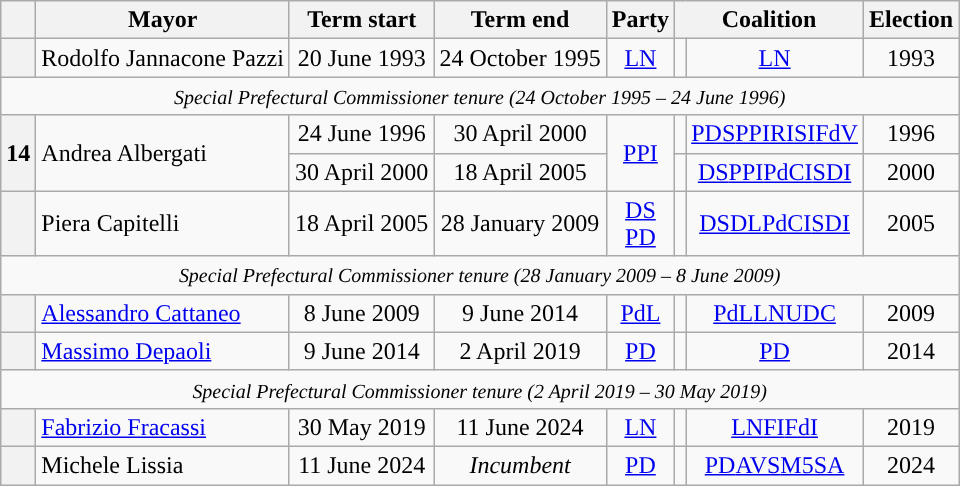<table class="wikitable">
<tr>
<th class=unsortable> </th>
<th>Mayor</th>
<th>Term start</th>
<th>Term end</th>
<th>Party</th>
<th colspan="2">Coalition</th>
<th>Election</th>
</tr>
<tr>
<th style="background:"></th>
<td>Rodolfo Jannacone Pazzi</td>
<td align=center>20 June 1993</td>
<td align=center>24 October 1995</td>
<td align=center><a href='#'>LN</a></td>
<td style="background: "></td>
<td align=center><a href='#'>LN</a></td>
<td align=center>1993</td>
</tr>
<tr>
<td colspan=8 align=center><small><em>Special Prefectural Commissioner tenure (24 October 1995 – 24 June 1996)</em></small></td>
</tr>
<tr>
<th rowspan=2 style="background:">14</th>
<td rowspan=2>Andrea Albergati</td>
<td align=center>24 June 1996</td>
<td align=center>30 April 2000</td>
<td rowspan=2 align=center><a href='#'>PPI</a></td>
<td style="background: "></td>
<td align=center><a href='#'>PDS</a><a href='#'>PPI</a><a href='#'>RI</a><a href='#'>SI</a><a href='#'>FdV</a></td>
<td align=center>1996</td>
</tr>
<tr>
<td align=center>30 April 2000</td>
<td align=center>18 April 2005</td>
<td style="background: "></td>
<td align=center><a href='#'>DS</a><a href='#'>PPI</a><a href='#'>PdCI</a><a href='#'>SDI</a></td>
<td align=center>2000</td>
</tr>
<tr>
<th style="background:"></th>
<td>Piera Capitelli</td>
<td align=center>18 April 2005</td>
<td align=center>28 January 2009</td>
<td align=center><a href='#'>DS</a><br><a href='#'>PD</a></td>
<td style="background: "></td>
<td align=center><a href='#'>DS</a><a href='#'>DL</a><a href='#'>PdCI</a><a href='#'>SDI</a></td>
<td align=center>2005</td>
</tr>
<tr>
<td colspan=8 align=center><small><em>Special Prefectural Commissioner tenure (28 January 2009 – 8 June 2009)</em></small></td>
</tr>
<tr>
<th style="background:"></th>
<td><a href='#'>Alessandro Cattaneo</a></td>
<td align=center>8 June 2009</td>
<td align=center>9 June 2014</td>
<td align=center><a href='#'>PdL</a></td>
<td style="background: "></td>
<td align=center><a href='#'>PdL</a><a href='#'>LN</a><a href='#'>UDC</a></td>
<td align=center>2009</td>
</tr>
<tr>
<th style="background:"></th>
<td><a href='#'>Massimo Depaoli</a></td>
<td align=center>9 June 2014</td>
<td align=center>2 April 2019</td>
<td align=center><a href='#'>PD</a></td>
<td style="background: "></td>
<td align=center><a href='#'>PD</a></td>
<td align=center>2014</td>
</tr>
<tr>
<td colspan=8 align=center><small><em>Special Prefectural Commissioner tenure (2 April 2019 – 30 May 2019)</em></small></td>
</tr>
<tr>
<th style="background:"></th>
<td><a href='#'>Fabrizio Fracassi</a></td>
<td align=center>30 May 2019</td>
<td align=center>11 June 2024</td>
<td align=center><a href='#'>LN</a></td>
<td style="background: "></td>
<td align=center><a href='#'>LN</a><a href='#'>FI</a><a href='#'>FdI</a></td>
<td align=center>2019</td>
</tr>
<tr>
<th style="background:"></th>
<td>Michele Lissia</td>
<td align=center>11 June 2024</td>
<td align=center><em>Incumbent</em></td>
<td align=center><a href='#'>PD</a></td>
<td style="background: "></td>
<td align=center><a href='#'>PD</a><a href='#'>AVS</a><a href='#'>M5S</a><a href='#'>A</a></td>
<td align=center>2024</td>
</tr>
</table>
